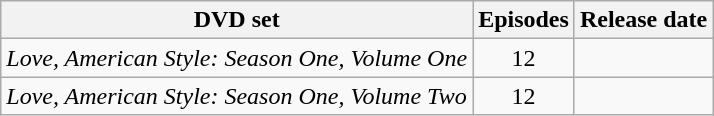<table class=wikitable style="text-align:center">
<tr>
<th>DVD set</th>
<th>Episodes</th>
<th>Release date</th>
</tr>
<tr>
<td align="left"><em>Love, American Style: Season One, Volume One</em></td>
<td>12</td>
<td></td>
</tr>
<tr>
<td align="left"><em>Love, American Style: Season One, Volume Two</em></td>
<td>12</td>
<td></td>
</tr>
</table>
